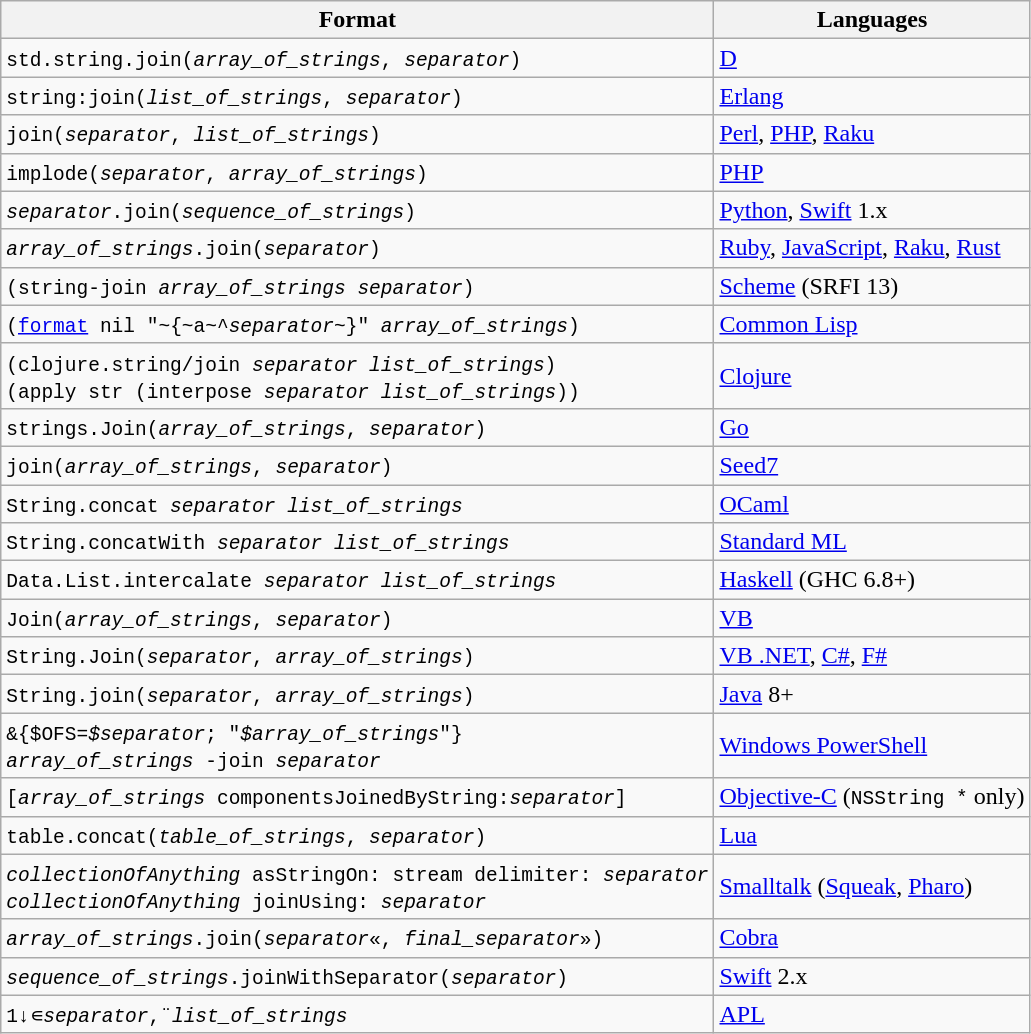<table class="wikitable sortable">
<tr style="text-align:left;">
<th>Format</th>
<th>Languages</th>
</tr>
<tr>
<td><code>std.string.join(<em>array_of_strings</em>, <em>separator</em>)</code></td>
<td><a href='#'>D</a></td>
</tr>
<tr>
<td><code>string:join(<em>list_of_strings</em>, <em>separator</em>)</code></td>
<td><a href='#'>Erlang</a></td>
</tr>
<tr>
<td><code>join(<em>separator</em>, <em>list_of_strings</em>)</code></td>
<td><a href='#'>Perl</a>, <a href='#'>PHP</a>, <a href='#'>Raku</a></td>
</tr>
<tr>
<td><code>implode(<em>separator</em>, <em>array_of_strings</em>)</code></td>
<td><a href='#'>PHP</a></td>
</tr>
<tr>
<td><code><em>separator</em>.join(<em>sequence_of_strings</em>)</code></td>
<td><a href='#'>Python</a>, <a href='#'>Swift</a> 1.x</td>
</tr>
<tr>
<td><code><em>array_of_strings</em>.join(<em>separator</em>)</code></td>
<td><a href='#'>Ruby</a>, <a href='#'>JavaScript</a>, <a href='#'>Raku</a>, <a href='#'>Rust</a></td>
</tr>
<tr>
<td><code>(string-join <em>array_of_strings</em> <em>separator</em>)</code></td>
<td><a href='#'>Scheme</a> (SRFI 13)</td>
</tr>
<tr>
<td><code>(<a href='#'>format</a> nil "~{~a~^<em>separator</em>~}" <em>array_of_strings</em>)</code></td>
<td><a href='#'>Common Lisp</a></td>
</tr>
<tr>
<td><code>(clojure.string/join <em>separator</em> <em>list_of_strings</em>)</code><br><code>(apply str (interpose <em>separator</em> <em>list_of_strings</em>))</code></td>
<td><a href='#'>Clojure</a></td>
</tr>
<tr>
<td><code>strings.Join(<em>array_of_strings</em>, <em>separator</em>)</code></td>
<td><a href='#'>Go</a></td>
</tr>
<tr>
<td><code>join(<em>array_of_strings</em>, <em>separator</em>)</code></td>
<td><a href='#'>Seed7</a></td>
</tr>
<tr>
<td><code>String.concat <em>separator</em> <em>list_of_strings</em></code></td>
<td><a href='#'>OCaml</a></td>
</tr>
<tr>
<td><code>String.concatWith <em>separator</em> <em>list_of_strings</em></code></td>
<td><a href='#'>Standard ML</a></td>
</tr>
<tr>
<td><code>Data.List.intercalate <em>separator</em> <em>list_of_strings</em></code></td>
<td><a href='#'>Haskell</a> (GHC 6.8+)</td>
</tr>
<tr>
<td><code>Join(<em>array_of_strings</em>, <em>separator</em>)</code></td>
<td><a href='#'>VB</a></td>
</tr>
<tr>
<td><code>String.Join(<em>separator</em>, <em>array_of_strings</em>)</code></td>
<td><a href='#'>VB .NET</a>, <a href='#'>C#</a>, <a href='#'>F#</a></td>
</tr>
<tr>
<td><code>String.join(<em>separator</em>, <em>array_of_strings</em>)</code></td>
<td><a href='#'>Java</a> 8+</td>
</tr>
<tr>
<td><code>&{$OFS=<em>$separator</em>; "<em>$array_of_strings</em>"}</code><br><code><em>array_of_strings</em> -join <em>separator</em></code></td>
<td><a href='#'>Windows PowerShell</a></td>
</tr>
<tr>
<td><code>[<em>array_of_strings</em> componentsJoinedByString:<em>separator</em>]</code></td>
<td><a href='#'>Objective-C</a> (<code>NSString *</code> only)</td>
</tr>
<tr>
<td><code>table.concat(<em>table_of_strings</em>, <em>separator</em>)</code></td>
<td><a href='#'>Lua</a></td>
</tr>
<tr>
<td><code> <em>collectionOfAnything</em> asStringOn: stream delimiter: <em>separator</em></code><br><code><em>collectionOfAnything</em> joinUsing: <em>separator</em></code></td>
<td><a href='#'>Smalltalk</a> (<a href='#'>Squeak</a>, <a href='#'>Pharo</a>)</td>
</tr>
<tr>
<td><code><em>array_of_strings</em>.join(<em>separator</em>«, <em>final_separator</em>»)</code></td>
<td><a href='#'>Cobra</a></td>
</tr>
<tr>
<td><code><em>sequence_of_strings</em>.joinWithSeparator(<em>separator</em>)</code></td>
<td><a href='#'>Swift</a> 2.x</td>
</tr>
<tr>
<td><code>1↓∊<em>separator</em>,¨<em>list_of_strings</em></code></td>
<td><a href='#'>APL</a></td>
</tr>
</table>
